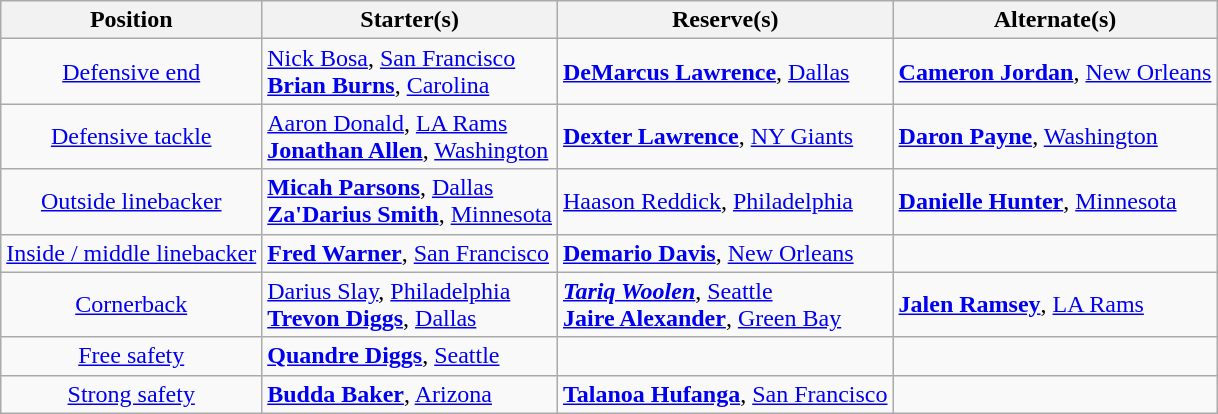<table class="wikitable">
<tr>
<th>Position</th>
<th>Starter(s)</th>
<th>Reserve(s)</th>
<th>Alternate(s)</th>
</tr>
<tr>
<td style="text-align:center"><a href='#'>Defensive end</a></td>
<td> <a href='#'>Nick Bosa</a>, <a href='#'>San Francisco</a> <br> <strong><a href='#'>Brian Burns</a></strong>, <a href='#'>Carolina</a></td>
<td> <strong><a href='#'>DeMarcus Lawrence</a></strong>, <a href='#'>Dallas</a></td>
<td> <strong><a href='#'>Cameron Jordan</a></strong>, <a href='#'>New Orleans</a> </td>
</tr>
<tr>
<td style="text-align:center"><a href='#'>Defensive tackle</a></td>
<td> <a href='#'>Aaron Donald</a>, <a href='#'>LA Rams</a><br> <strong><a href='#'>Jonathan Allen</a></strong>, <a href='#'>Washington</a></td>
<td> <strong><a href='#'>Dexter Lawrence</a></strong>, <a href='#'>NY Giants</a></td>
<td> <strong><a href='#'>Daron Payne</a></strong>, <a href='#'>Washington</a></td>
</tr>
<tr>
<td style="text-align:center"><a href='#'>Outside linebacker</a></td>
<td> <strong><a href='#'>Micah Parsons</a></strong>, <a href='#'>Dallas</a><br> <strong><a href='#'>Za'Darius Smith</a></strong>, <a href='#'>Minnesota</a></td>
<td> <a href='#'>Haason Reddick</a>, <a href='#'>Philadelphia</a></td>
<td> <strong><a href='#'>Danielle Hunter</a></strong>, <a href='#'>Minnesota</a></td>
</tr>
<tr>
<td style="text-align:center"><a href='#'>Inside / middle linebacker</a></td>
<td> <strong><a href='#'>Fred Warner</a></strong>, <a href='#'>San Francisco</a></td>
<td> <strong><a href='#'>Demario Davis</a></strong>, <a href='#'>New Orleans</a></td>
<td></td>
</tr>
<tr>
<td style="text-align:center"><a href='#'>Cornerback</a></td>
<td> <a href='#'>Darius Slay</a>, <a href='#'>Philadelphia</a><br> <strong><a href='#'>Trevon Diggs</a></strong>, <a href='#'>Dallas</a></td>
<td> <strong><em><a href='#'>Tariq Woolen</a></em></strong>, <a href='#'>Seattle</a><br> <strong><a href='#'>Jaire Alexander</a></strong>, <a href='#'>Green Bay</a></td>
<td> <strong><a href='#'>Jalen Ramsey</a></strong>, <a href='#'>LA Rams</a></td>
</tr>
<tr>
<td style="text-align:center"><a href='#'>Free safety</a></td>
<td> <strong><a href='#'>Quandre Diggs</a></strong>, <a href='#'>Seattle</a></td>
<td></td>
<td></td>
</tr>
<tr>
<td style="text-align:center"><a href='#'>Strong safety</a></td>
<td> <strong><a href='#'>Budda Baker</a></strong>, <a href='#'>Arizona</a></td>
<td> <strong><a href='#'>Talanoa Hufanga</a></strong>, <a href='#'>San Francisco</a></td>
<td></td>
</tr>
</table>
